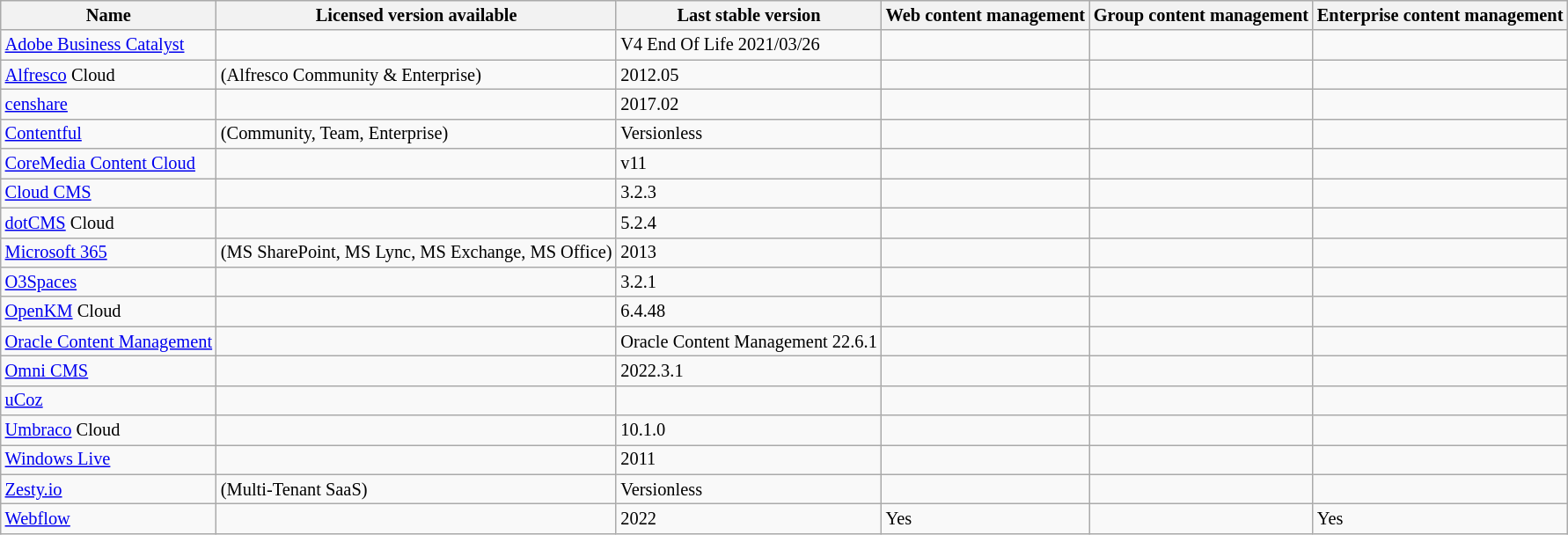<table class="wikitable sortable" style="font-size: 85%; text-align: left; width: auto;">
<tr>
<th>Name</th>
<th>Licensed version available</th>
<th>Last stable version</th>
<th>Web content management</th>
<th>Group content management</th>
<th>Enterprise content management</th>
</tr>
<tr>
<td><a href='#'>Adobe Business Catalyst</a></td>
<td></td>
<td>V4 End Of Life 2021/03/26</td>
<td></td>
<td></td>
<td></td>
</tr>
<tr>
<td><a href='#'>Alfresco</a> Cloud</td>
<td> (Alfresco Community & Enterprise)</td>
<td>2012.05</td>
<td></td>
<td></td>
<td></td>
</tr>
<tr>
<td><a href='#'>censhare</a></td>
<td></td>
<td>2017.02</td>
<td></td>
<td></td>
<td></td>
</tr>
<tr>
<td><a href='#'>Contentful</a></td>
<td>  (Community, Team, Enterprise)</td>
<td>Versionless</td>
<td></td>
<td></td>
<td></td>
</tr>
<tr>
<td><a href='#'>CoreMedia Content Cloud</a></td>
<td></td>
<td>v11</td>
<td></td>
<td></td>
<td></td>
</tr>
<tr>
<td><a href='#'>Cloud CMS</a></td>
<td></td>
<td>3.2.3</td>
<td></td>
<td></td>
<td></td>
</tr>
<tr>
<td><a href='#'>dotCMS</a> Cloud</td>
<td></td>
<td>5.2.4</td>
<td></td>
<td></td>
<td></td>
</tr>
<tr>
<td><a href='#'>Microsoft 365</a></td>
<td> (MS SharePoint, MS Lync, MS Exchange, MS Office)</td>
<td>2013</td>
<td></td>
<td></td>
<td></td>
</tr>
<tr>
<td><a href='#'>O3Spaces</a></td>
<td></td>
<td>3.2.1</td>
<td></td>
<td></td>
<td></td>
</tr>
<tr>
<td><a href='#'>OpenKM</a> Cloud </td>
<td></td>
<td>6.4.48 </td>
<td></td>
<td></td>
<td></td>
</tr>
<tr>
<td><a href='#'>Oracle Content Management</a></td>
<td></td>
<td>Oracle Content Management 22.6.1</td>
<td></td>
<td></td>
<td></td>
</tr>
<tr>
<td><a href='#'>Omni CMS</a></td>
<td></td>
<td>2022.3.1</td>
<td></td>
<td></td>
<td></td>
</tr>
<tr>
<td><a href='#'>uCoz</a></td>
<td></td>
<td></td>
<td></td>
<td></td>
<td></td>
</tr>
<tr>
<td><a href='#'>Umbraco</a> Cloud</td>
<td></td>
<td>10.1.0</td>
<td></td>
<td></td>
<td></td>
</tr>
<tr>
<td><a href='#'>Windows Live</a></td>
<td></td>
<td>2011</td>
<td></td>
<td></td>
<td></td>
</tr>
<tr>
<td><a href='#'>Zesty.io</a></td>
<td>  (Multi-Tenant SaaS)</td>
<td>Versionless</td>
<td></td>
<td></td>
<td></td>
</tr>
<tr>
<td><a href='#'>Webflow</a></td>
<td></td>
<td>2022</td>
<td>Yes</td>
<td></td>
<td>Yes</td>
</tr>
</table>
